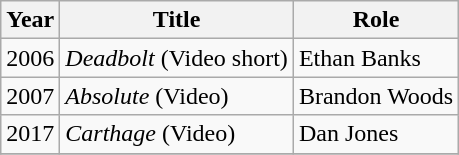<table class=" wikitable sortable">
<tr>
<th>Year</th>
<th>Title</th>
<th>Role</th>
</tr>
<tr>
<td>2006</td>
<td><em> Deadbolt </em>  (Video short)</td>
<td>Ethan Banks</td>
</tr>
<tr>
<td>2007</td>
<td><em> Absolute </em>  (Video)</td>
<td>Brandon Woods</td>
</tr>
<tr>
<td>2017</td>
<td><em> Carthage </em> (Video)</td>
<td>Dan Jones</td>
</tr>
<tr>
</tr>
</table>
